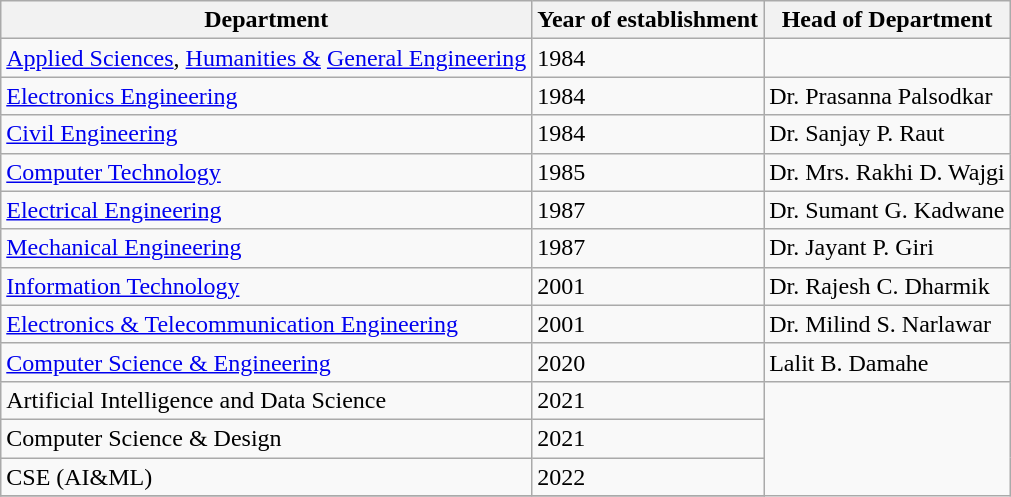<table class="wikitable sortable">
<tr>
<th>Department</th>
<th>Year of establishment</th>
<th>Head of Department</th>
</tr>
<tr>
<td><a href='#'>Applied Sciences</a>, <a href='#'>Humanities &</a> <a href='#'>General Engineering</a></td>
<td>1984</td>
</tr>
<tr>
<td><a href='#'>Electronics Engineering</a></td>
<td>1984</td>
<td>Dr. Prasanna Palsodkar</td>
</tr>
<tr>
<td><a href='#'>Civil Engineering</a></td>
<td>1984</td>
<td>Dr. Sanjay P. Raut</td>
</tr>
<tr>
<td><a href='#'>Computer Technology</a></td>
<td>1985</td>
<td>Dr. Mrs. Rakhi D. Wajgi</td>
</tr>
<tr>
<td><a href='#'>Electrical Engineering</a></td>
<td>1987</td>
<td>Dr. Sumant G. Kadwane</td>
</tr>
<tr>
<td><a href='#'>Mechanical Engineering</a></td>
<td>1987</td>
<td>Dr. Jayant P. Giri</td>
</tr>
<tr>
<td><a href='#'>Information Technology</a></td>
<td>2001</td>
<td>Dr. Rajesh C. Dharmik</td>
</tr>
<tr>
<td><a href='#'>Electronics & Telecommunication Engineering</a></td>
<td>2001</td>
<td>Dr. Milind S. Narlawar</td>
</tr>
<tr>
<td><a href='#'>Computer Science & Engineering</a></td>
<td>2020</td>
<td>Lalit B. Damahe</td>
</tr>
<tr>
<td>Artificial Intelligence and Data Science</td>
<td>2021</td>
</tr>
<tr>
<td>Computer Science & Design</td>
<td>2021</td>
</tr>
<tr>
<td>CSE (AI&ML)</td>
<td>2022</td>
</tr>
<tr>
</tr>
</table>
